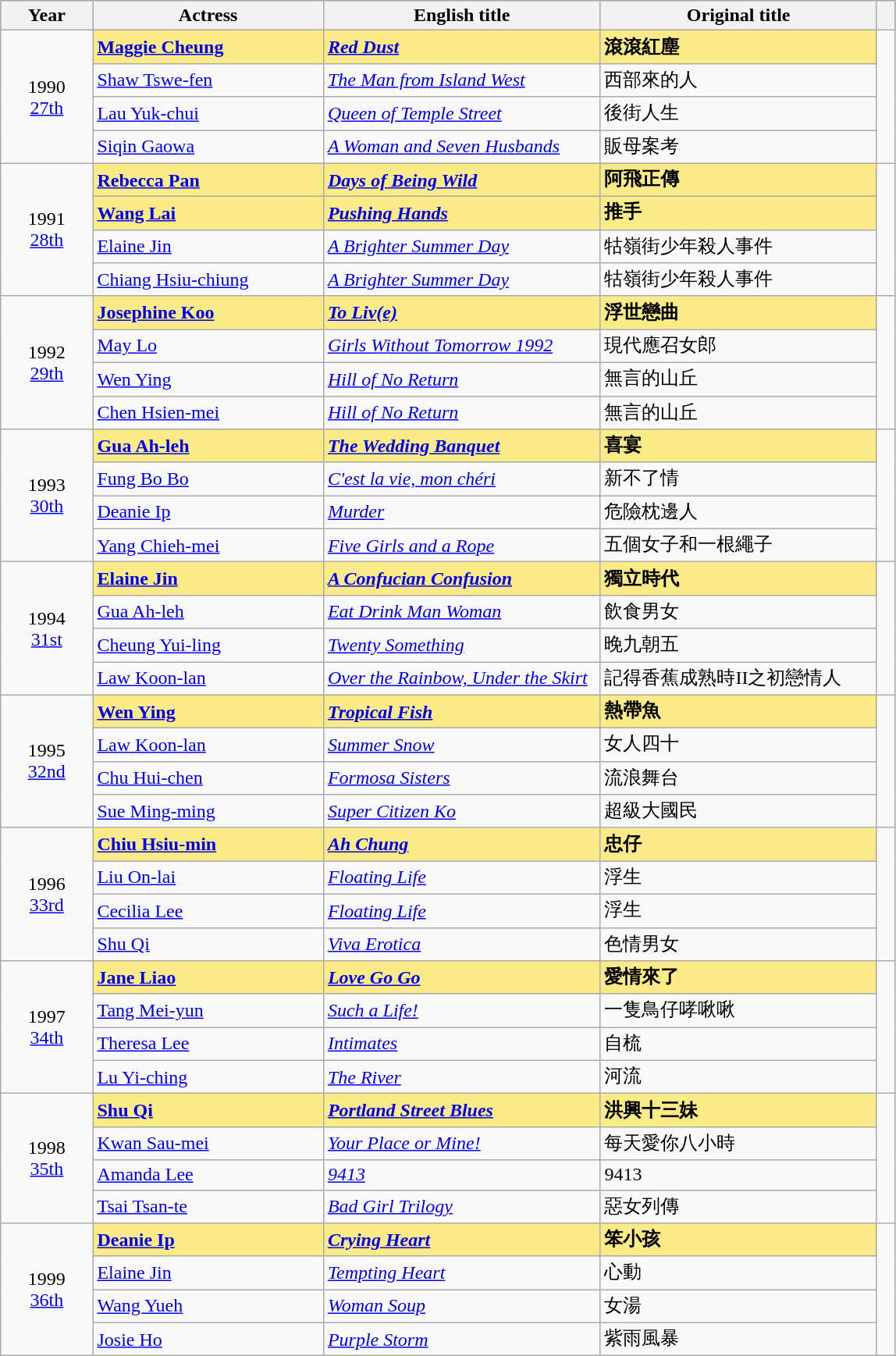<table class="wikitable">
<tr style="background:#bebebe;">
<th style="width:10%;">Year</th>
<th style="width:25%;">Actress</th>
<th style="width:30%;">English title</th>
<th style="width:30%;">Original title</th>
<th style="width:2%;"></th>
</tr>
<tr>
<td rowspan="4" style="text-align:center">1990<br><a href='#'>27th</a></td>
<td style="background:#FAEB86"><strong><a href='#'>Maggie Cheung</a></strong></td>
<td style="background:#FAEB86"><strong><em><a href='#'>Red Dust</a></em></strong></td>
<td style="background:#FAEB86"><strong>滾滾紅塵</strong></td>
<td rowspan=4></td>
</tr>
<tr>
<td><a href='#'>Shaw Tswe-fen</a></td>
<td><em><a href='#'>The Man from Island West</a></em></td>
<td>西部來的人</td>
</tr>
<tr>
<td><a href='#'>Lau Yuk-chui</a></td>
<td><em><a href='#'>Queen of Temple Street</a></em></td>
<td>後街人生</td>
</tr>
<tr>
<td><a href='#'>Siqin Gaowa</a></td>
<td><em><a href='#'>A Woman and Seven Husbands</a></em></td>
<td>販母案考</td>
</tr>
<tr>
<td rowspan="4" style="text-align:center">1991<br><a href='#'>28th</a></td>
<td style="background:#FAEB86"><strong><a href='#'>Rebecca Pan</a></strong></td>
<td style="background:#FAEB86"><strong><em><a href='#'>Days of Being Wild</a></em></strong></td>
<td style="background:#FAEB86"><strong>阿飛正傳</strong></td>
<td rowspan=4></td>
</tr>
<tr>
<td style="background:#FAEB86"><strong><a href='#'>Wang Lai</a></strong></td>
<td style="background:#FAEB86"><strong><em><a href='#'>Pushing Hands</a></em></strong></td>
<td style="background:#FAEB86"><strong>推手</strong></td>
</tr>
<tr>
<td><a href='#'>Elaine Jin</a></td>
<td><em><a href='#'>A Brighter Summer Day</a></em></td>
<td>牯嶺街少年殺人事件</td>
</tr>
<tr>
<td><a href='#'>Chiang Hsiu-chiung</a></td>
<td><em><a href='#'>A Brighter Summer Day</a></em></td>
<td>牯嶺街少年殺人事件</td>
</tr>
<tr>
<td rowspan="4" style="text-align:center">1992<br><a href='#'>29th</a></td>
<td style="background:#FAEB86"><strong><a href='#'>Josephine Koo</a></strong></td>
<td style="background:#FAEB86"><strong><em><a href='#'>To Liv(e)</a></em></strong></td>
<td style="background:#FAEB86"><strong>浮世戀曲</strong></td>
<td rowspan=4></td>
</tr>
<tr>
<td><a href='#'>May Lo</a></td>
<td><em><a href='#'>Girls Without Tomorrow 1992</a></em></td>
<td>現代應召女郎</td>
</tr>
<tr>
<td><a href='#'>Wen Ying</a></td>
<td><em><a href='#'>Hill of No Return</a></em></td>
<td>無言的山丘</td>
</tr>
<tr>
<td><a href='#'>Chen Hsien-mei</a></td>
<td><em><a href='#'>Hill of No Return</a></em></td>
<td>無言的山丘</td>
</tr>
<tr>
<td rowspan="4" style="text-align:center">1993<br><a href='#'>30th</a></td>
<td style="background:#FAEB86"><strong><a href='#'>Gua Ah-leh</a></strong></td>
<td style="background:#FAEB86"><strong><em><a href='#'>The Wedding Banquet</a></em></strong></td>
<td style="background:#FAEB86"><strong>喜宴</strong></td>
<td rowspan=4></td>
</tr>
<tr>
<td><a href='#'>Fung Bo Bo</a></td>
<td><em><a href='#'>C'est la vie, mon chéri</a></em></td>
<td>新不了情</td>
</tr>
<tr>
<td><a href='#'>Deanie Ip</a></td>
<td><em><a href='#'>Murder</a></em></td>
<td>危險枕邊人</td>
</tr>
<tr>
<td><a href='#'>Yang Chieh-mei</a></td>
<td><em><a href='#'>Five Girls and a Rope</a></em></td>
<td>五個女子和一根繩子</td>
</tr>
<tr>
<td rowspan="4" style="text-align:center">1994<br><a href='#'>31st</a></td>
<td style="background:#FAEB86"><strong><a href='#'>Elaine Jin</a></strong></td>
<td style="background:#FAEB86"><strong><em><a href='#'>A Confucian Confusion</a></em></strong></td>
<td style="background:#FAEB86"><strong>獨立時代</strong></td>
<td rowspan=4></td>
</tr>
<tr>
<td><a href='#'>Gua Ah-leh</a></td>
<td><em><a href='#'>Eat Drink Man Woman</a></em></td>
<td>飲食男女</td>
</tr>
<tr>
<td><a href='#'>Cheung Yui-ling</a></td>
<td><em><a href='#'>Twenty Something</a></em></td>
<td>晚九朝五</td>
</tr>
<tr>
<td><a href='#'>Law Koon-lan</a></td>
<td><em><a href='#'>Over the Rainbow, Under the Skirt</a></em></td>
<td>記得香蕉成熟時II之初戀情人</td>
</tr>
<tr>
<td rowspan="4" style="text-align:center">1995<br><a href='#'>32nd</a></td>
<td style="background:#FAEB86"><strong><a href='#'>Wen Ying</a></strong></td>
<td style="background:#FAEB86"><strong><em><a href='#'>Tropical Fish</a></em></strong></td>
<td style="background:#FAEB86"><strong>熱帶魚</strong></td>
<td rowspan=4></td>
</tr>
<tr>
<td><a href='#'>Law Koon-lan</a></td>
<td><em><a href='#'>Summer Snow</a></em></td>
<td>女人四十</td>
</tr>
<tr>
<td><a href='#'>Chu Hui-chen</a></td>
<td><em><a href='#'>Formosa Sisters</a></em></td>
<td>流浪舞台</td>
</tr>
<tr>
<td><a href='#'>Sue Ming-ming</a></td>
<td><em><a href='#'>Super Citizen Ko</a></em></td>
<td>超級大國民</td>
</tr>
<tr>
<td rowspan="4" style="text-align:center">1996<br><a href='#'>33rd</a></td>
<td style="background:#FAEB86"><strong><a href='#'>Chiu Hsiu-min</a></strong></td>
<td style="background:#FAEB86"><strong><em><a href='#'>Ah Chung</a></em></strong></td>
<td style="background:#FAEB86"><strong>忠仔</strong></td>
<td rowspan=4></td>
</tr>
<tr>
<td><a href='#'>Liu On-lai</a></td>
<td><em><a href='#'>Floating Life</a></em></td>
<td>浮生</td>
</tr>
<tr>
<td><a href='#'>Cecilia Lee</a></td>
<td><em><a href='#'>Floating Life</a></em></td>
<td>浮生</td>
</tr>
<tr>
<td><a href='#'>Shu Qi</a></td>
<td><em><a href='#'>Viva Erotica</a></em></td>
<td>色情男女</td>
</tr>
<tr>
<td rowspan="4" style="text-align:center">1997<br><a href='#'>34th</a></td>
<td style="background:#FAEB86"><strong><a href='#'>Jane Liao</a></strong></td>
<td style="background:#FAEB86"><strong><em><a href='#'>Love Go Go</a></em></strong></td>
<td style="background:#FAEB86"><strong>愛情來了</strong></td>
<td rowspan=4></td>
</tr>
<tr>
<td><a href='#'>Tang Mei-yun</a></td>
<td><em><a href='#'>Such a Life!</a></em></td>
<td>一隻鳥仔哮啾啾</td>
</tr>
<tr>
<td><a href='#'>Theresa Lee</a></td>
<td><em><a href='#'>Intimates</a></em></td>
<td>自梳</td>
</tr>
<tr>
<td><a href='#'>Lu Yi-ching</a></td>
<td><em><a href='#'>The River</a></em></td>
<td>河流</td>
</tr>
<tr>
<td rowspan="4" style="text-align:center">1998<br><a href='#'>35th</a></td>
<td style="background:#FAEB86"><strong><a href='#'>Shu Qi</a></strong></td>
<td style="background:#FAEB86"><strong><em><a href='#'>Portland Street Blues</a></em></strong></td>
<td style="background:#FAEB86"><strong> 洪興十三妹</strong></td>
<td rowspan=4></td>
</tr>
<tr>
<td><a href='#'>Kwan Sau-mei</a></td>
<td><em><a href='#'>Your Place or Mine!</a></em></td>
<td>每天愛你八小時</td>
</tr>
<tr>
<td><a href='#'>Amanda Lee</a></td>
<td><em><a href='#'>9413</a></em></td>
<td>9413</td>
</tr>
<tr>
<td><a href='#'>Tsai Tsan-te</a></td>
<td><em><a href='#'>Bad Girl Trilogy</a></em></td>
<td>惡女列傳</td>
</tr>
<tr>
<td rowspan="4" style="text-align:center">1999<br><a href='#'>36th</a></td>
<td style="background:#FAEB86"><strong><a href='#'>Deanie Ip</a></strong></td>
<td style="background:#FAEB86"><strong><em><a href='#'>Crying Heart</a></em></strong></td>
<td style="background:#FAEB86"><strong>笨小孩</strong></td>
<td rowspan=4></td>
</tr>
<tr>
<td><a href='#'>Elaine Jin</a></td>
<td><em><a href='#'>Tempting Heart</a></em></td>
<td>心動</td>
</tr>
<tr>
<td><a href='#'>Wang Yueh</a></td>
<td><em><a href='#'>Woman Soup</a></em></td>
<td>女湯</td>
</tr>
<tr>
<td><a href='#'>Josie Ho</a></td>
<td><em><a href='#'>Purple Storm</a></em></td>
<td>紫雨風暴</td>
</tr>
</table>
